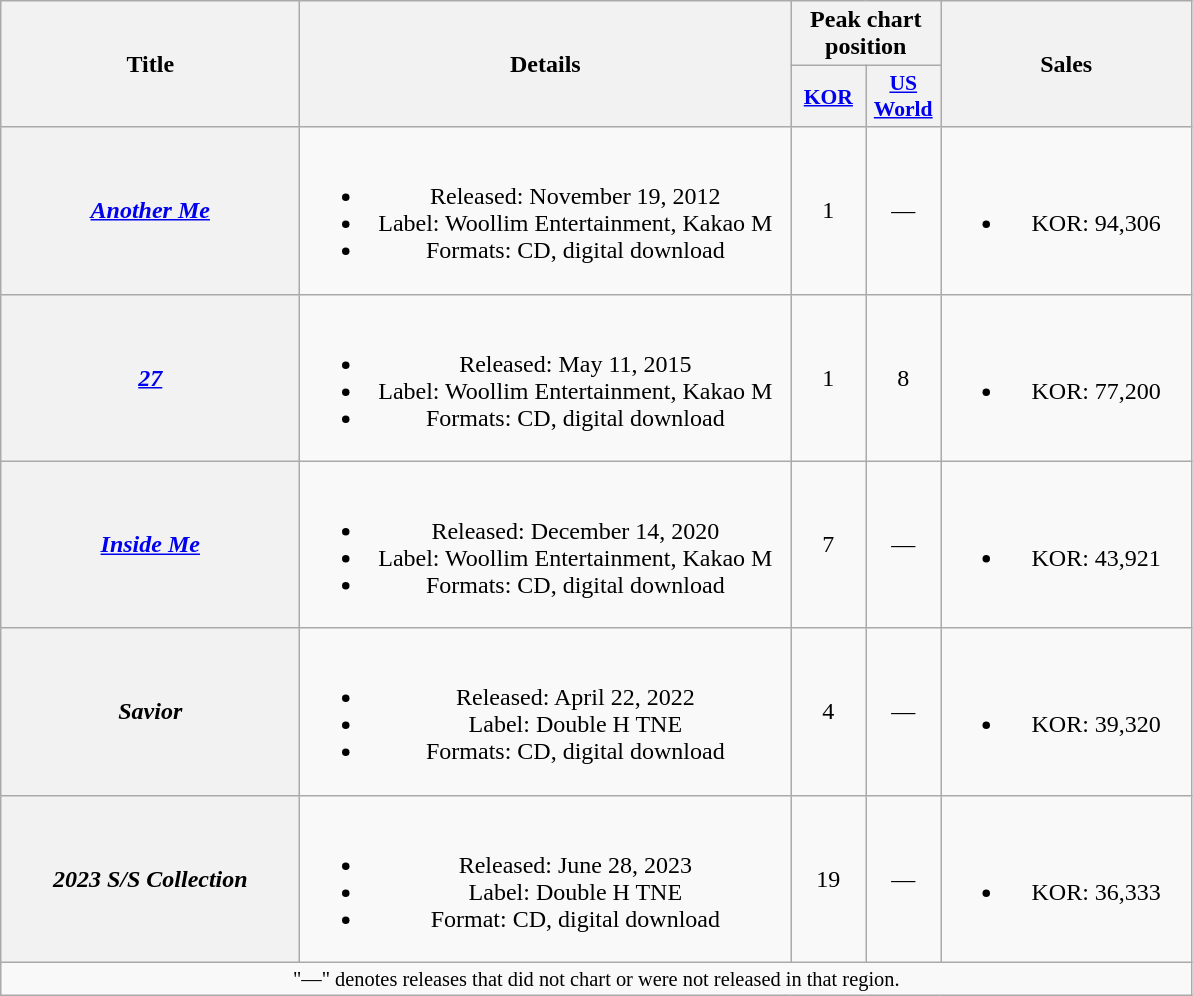<table class="wikitable plainrowheaders" style="text-align:center;">
<tr>
<th scope="col" rowspan="2" style="width:12em;">Title</th>
<th scope="col" rowspan="2" style="width:20em;">Details</th>
<th scope="col" colspan="2">Peak chart position</th>
<th scope="col" rowspan="2" style="width:10em;">Sales</th>
</tr>
<tr>
<th scope="col" style="width:3em;font-size:90%"><a href='#'>KOR</a><br></th>
<th scope="col" style="width:3em;font-size:90%"><a href='#'>US World</a><br></th>
</tr>
<tr>
<th scope="row"><em><a href='#'>Another Me</a></em></th>
<td><br><ul><li>Released: November 19, 2012</li><li>Label: Woollim Entertainment, Kakao M</li><li>Formats: CD, digital download</li></ul></td>
<td>1</td>
<td>—</td>
<td><br><ul><li>KOR: 94,306</li></ul></td>
</tr>
<tr>
<th scope="row"><em><a href='#'>27</a></em></th>
<td><br><ul><li>Released: May 11, 2015</li><li>Label: Woollim Entertainment, Kakao M</li><li>Formats: CD, digital download</li></ul></td>
<td>1</td>
<td>8</td>
<td><br><ul><li>KOR: 77,200</li></ul></td>
</tr>
<tr>
<th scope="row"><em><a href='#'>Inside Me</a></em></th>
<td><br><ul><li>Released: December 14, 2020</li><li>Label: Woollim Entertainment, Kakao M</li><li>Formats: CD, digital download</li></ul></td>
<td>7</td>
<td>—</td>
<td><br><ul><li>KOR: 43,921</li></ul></td>
</tr>
<tr>
<th scope="row"><em>Savior</em></th>
<td><br><ul><li>Released: April 22, 2022</li><li>Label: Double H TNE</li><li>Formats: CD, digital download</li></ul></td>
<td>4</td>
<td>—</td>
<td><br><ul><li>KOR: 39,320</li></ul></td>
</tr>
<tr>
<th scope="row"><em>2023 S/S Collection</em></th>
<td><br><ul><li>Released: June 28, 2023</li><li>Label: Double H TNE</li><li>Format: CD, digital download</li></ul></td>
<td>19</td>
<td>—</td>
<td><br><ul><li>KOR: 36,333</li></ul></td>
</tr>
<tr>
<td colspan="5" style="font-size:85%;">"—" denotes releases that did not chart or were not released in that region.<br></td>
</tr>
</table>
